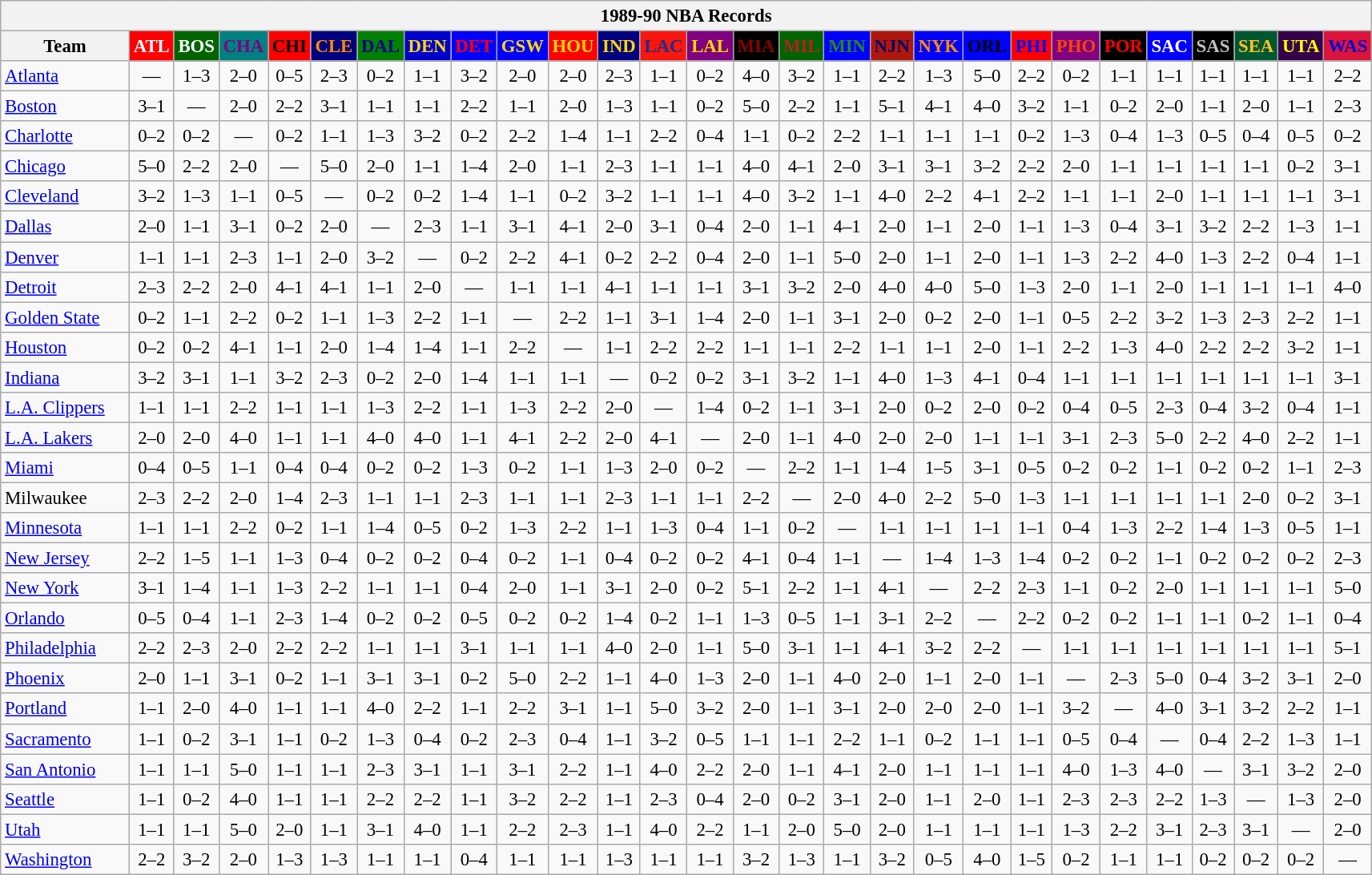<table class="wikitable" style="font-size:95%; text-align:center;">
<tr>
<th colspan=28>1989-90 NBA Records</th>
</tr>
<tr>
<th width=100>Team</th>
<th style="background:#FF0000;color:#FFFFFF;width=35">ATL</th>
<th style="background:#006400;color:#FFFFFF;width=35">BOS</th>
<th style="background:#008080;color:#800080;width=35">CHA</th>
<th style="background:#FF0000;color:#000000;width=35">CHI</th>
<th style="background:#000080;color:#FF8C00;width=35">CLE</th>
<th style="background:#008000;color:#00008B;width=35">DAL</th>
<th style="background:#0000CD;color:#FFD700;width=35">DEN</th>
<th style="background:#0000FF;color:#FF0000;width=35">DET</th>
<th style="background:#0000FF;color:#FFD700;width=35">GSW</th>
<th style="background:#FF0000;color:#FFD700;width=35">HOU</th>
<th style="background:#000080;color:#FFD700;width=35">IND</th>
<th style="background:#F9160D;color:#1A2E8B;width=35">LAC</th>
<th style="background:#800080;color:#FFD700;width=35">LAL</th>
<th style="background:#000000;color:#8B0000;width=35">MIA</th>
<th style="background:#006400;color:#B22222;width=35">MIL</th>
<th style="background:#0000FF;color:#228B22;width=35">MIN</th>
<th style="background:#B0170C;color:#00056D;width=35">NJN</th>
<th style="background:#0000FF;color:#FF8C00;width=35">NYK</th>
<th style="background:#0000FF;color:#000000;width=35">ORL</th>
<th style="background:#FF0000;color:#0000FF;width=35">PHI</th>
<th style="background:#800080;color:#FF4500;width=35">PHO</th>
<th style="background:#000000;color:#FF0000;width=35">POR</th>
<th style="background:#0000FF;color:#FFFFFF;width=35">SAC</th>
<th style="background:#000000;color:#C0C0C0;width=35">SAS</th>
<th style="background:#005831;color:#FFC322;width=35">SEA</th>
<th style="background:#36004A;color:#FFFF00;width=35">UTA</th>
<th style="background:#DC143C;color:#0000CD;width=35">WAS</th>
</tr>
<tr>
<td style="text-align:left;"><a href='#'>Atlanta</a></td>
<td>—</td>
<td>1–3</td>
<td>2–0</td>
<td>0–5</td>
<td>2–3</td>
<td>0–2</td>
<td>1–1</td>
<td>3–2</td>
<td>2–0</td>
<td>2–0</td>
<td>2–3</td>
<td>1–1</td>
<td>0–2</td>
<td>4–0</td>
<td>3–2</td>
<td>1–1</td>
<td>2–2</td>
<td>1–3</td>
<td>5–0</td>
<td>2–2</td>
<td>0–2</td>
<td>1–1</td>
<td>1–1</td>
<td>1–1</td>
<td>1–1</td>
<td>1–1</td>
<td>2–2</td>
</tr>
<tr>
<td style="text-align:left;"><a href='#'>Boston</a></td>
<td>3–1</td>
<td>—</td>
<td>2–0</td>
<td>2–2</td>
<td>3–1</td>
<td>1–1</td>
<td>1–1</td>
<td>2–2</td>
<td>1–1</td>
<td>2–0</td>
<td>1–3</td>
<td>1–1</td>
<td>0–2</td>
<td>5–0</td>
<td>2–2</td>
<td>1–1</td>
<td>5–1</td>
<td>4–1</td>
<td>4–0</td>
<td>3–2</td>
<td>1–1</td>
<td>0–2</td>
<td>2–0</td>
<td>1–1</td>
<td>2–0</td>
<td>1–1</td>
<td>2–3</td>
</tr>
<tr>
<td style="text-align:left;"><a href='#'>Charlotte</a></td>
<td>0–2</td>
<td>0–2</td>
<td>—</td>
<td>0–2</td>
<td>1–1</td>
<td>1–3</td>
<td>3–2</td>
<td>0–2</td>
<td>2–2</td>
<td>1–4</td>
<td>1–1</td>
<td>2–2</td>
<td>0–4</td>
<td>1–1</td>
<td>0–2</td>
<td>2–2</td>
<td>1–1</td>
<td>1–1</td>
<td>1–1</td>
<td>0–2</td>
<td>1–3</td>
<td>0–4</td>
<td>1–3</td>
<td>0–5</td>
<td>0–4</td>
<td>0–5</td>
<td>0–2</td>
</tr>
<tr>
<td style="text-align:left;"><a href='#'>Chicago</a></td>
<td>5–0</td>
<td>2–2</td>
<td>2–0</td>
<td>—</td>
<td>5–0</td>
<td>2–0</td>
<td>1–1</td>
<td>1–4</td>
<td>2–0</td>
<td>1–1</td>
<td>2–3</td>
<td>1–1</td>
<td>1–1</td>
<td>4–0</td>
<td>4–1</td>
<td>2–0</td>
<td>3–1</td>
<td>3–1</td>
<td>3–2</td>
<td>2–2</td>
<td>2–0</td>
<td>1–1</td>
<td>1–1</td>
<td>1–1</td>
<td>1–1</td>
<td>0–2</td>
<td>3–1</td>
</tr>
<tr>
<td style="text-align:left;"><a href='#'>Cleveland</a></td>
<td>3–2</td>
<td>1–3</td>
<td>1–1</td>
<td>0–5</td>
<td>—</td>
<td>0–2</td>
<td>0–2</td>
<td>1–4</td>
<td>1–1</td>
<td>0–2</td>
<td>3–2</td>
<td>1–1</td>
<td>1–1</td>
<td>4–0</td>
<td>3–2</td>
<td>1–1</td>
<td>4–0</td>
<td>2–2</td>
<td>4–1</td>
<td>2–2</td>
<td>1–1</td>
<td>1–1</td>
<td>2–0</td>
<td>1–1</td>
<td>1–1</td>
<td>1–1</td>
<td>3–1</td>
</tr>
<tr>
<td style="text-align:left;"><a href='#'>Dallas</a></td>
<td>2–0</td>
<td>1–1</td>
<td>3–1</td>
<td>0–2</td>
<td>2–0</td>
<td>—</td>
<td>2–3</td>
<td>1–1</td>
<td>3–1</td>
<td>4–1</td>
<td>2–0</td>
<td>3–1</td>
<td>0–4</td>
<td>2–0</td>
<td>1–1</td>
<td>4–1</td>
<td>2–0</td>
<td>1–1</td>
<td>2–0</td>
<td>1–1</td>
<td>1–3</td>
<td>0–4</td>
<td>3–1</td>
<td>3–2</td>
<td>2–2</td>
<td>1–3</td>
<td>1–1</td>
</tr>
<tr>
<td style="text-align:left;"><a href='#'>Denver</a></td>
<td>1–1</td>
<td>1–1</td>
<td>2–3</td>
<td>1–1</td>
<td>2–0</td>
<td>3–2</td>
<td>—</td>
<td>0–2</td>
<td>2–2</td>
<td>4–1</td>
<td>0–2</td>
<td>2–2</td>
<td>0–4</td>
<td>2–0</td>
<td>1–1</td>
<td>5–0</td>
<td>2–0</td>
<td>1–1</td>
<td>2–0</td>
<td>1–1</td>
<td>1–3</td>
<td>2–2</td>
<td>4–0</td>
<td>1–3</td>
<td>2–2</td>
<td>0–4</td>
<td>1–1</td>
</tr>
<tr>
<td style="text-align:left;"><a href='#'>Detroit</a></td>
<td>2–3</td>
<td>2–2</td>
<td>2–0</td>
<td>4–1</td>
<td>4–1</td>
<td>1–1</td>
<td>2–0</td>
<td>—</td>
<td>1–1</td>
<td>1–1</td>
<td>4–1</td>
<td>1–1</td>
<td>1–1</td>
<td>3–1</td>
<td>3–2</td>
<td>2–0</td>
<td>4–0</td>
<td>4–0</td>
<td>5–0</td>
<td>1–3</td>
<td>2–0</td>
<td>1–1</td>
<td>2–0</td>
<td>1–1</td>
<td>1–1</td>
<td>1–1</td>
<td>4–0</td>
</tr>
<tr>
<td style="text-align:left;"><a href='#'>Golden State</a></td>
<td>0–2</td>
<td>1–1</td>
<td>2–2</td>
<td>0–2</td>
<td>1–1</td>
<td>1–3</td>
<td>2–2</td>
<td>1–1</td>
<td>—</td>
<td>2–2</td>
<td>1–1</td>
<td>3–1</td>
<td>1–4</td>
<td>2–0</td>
<td>1–1</td>
<td>3–1</td>
<td>2–0</td>
<td>0–2</td>
<td>2–0</td>
<td>1–1</td>
<td>0–5</td>
<td>2–2</td>
<td>3–2</td>
<td>1–3</td>
<td>2–3</td>
<td>2–2</td>
<td>1–1</td>
</tr>
<tr>
<td style="text-align:left;"><a href='#'>Houston</a></td>
<td>0–2</td>
<td>0–2</td>
<td>4–1</td>
<td>1–1</td>
<td>2–0</td>
<td>1–4</td>
<td>1–4</td>
<td>1–1</td>
<td>2–2</td>
<td>—</td>
<td>1–1</td>
<td>2–2</td>
<td>2–2</td>
<td>1–1</td>
<td>1–1</td>
<td>2–2</td>
<td>1–1</td>
<td>1–1</td>
<td>2–0</td>
<td>1–1</td>
<td>2–2</td>
<td>1–3</td>
<td>4–0</td>
<td>2–2</td>
<td>2–2</td>
<td>3–2</td>
<td>1–1</td>
</tr>
<tr>
<td style="text-align:left;"><a href='#'>Indiana</a></td>
<td>3–2</td>
<td>3–1</td>
<td>1–1</td>
<td>3–2</td>
<td>2–3</td>
<td>0–2</td>
<td>2–0</td>
<td>1–4</td>
<td>1–1</td>
<td>1–1</td>
<td>—</td>
<td>0–2</td>
<td>0–2</td>
<td>3–1</td>
<td>3–2</td>
<td>1–1</td>
<td>4–0</td>
<td>1–3</td>
<td>4–1</td>
<td>0–4</td>
<td>1–1</td>
<td>1–1</td>
<td>1–1</td>
<td>1–1</td>
<td>1–1</td>
<td>1–1</td>
<td>3–1</td>
</tr>
<tr>
<td style="text-align:left;"><a href='#'>L.A. Clippers</a></td>
<td>1–1</td>
<td>1–1</td>
<td>2–2</td>
<td>1–1</td>
<td>1–1</td>
<td>1–3</td>
<td>2–2</td>
<td>1–1</td>
<td>1–3</td>
<td>2–2</td>
<td>2–0</td>
<td>—</td>
<td>1–4</td>
<td>0–2</td>
<td>1–1</td>
<td>3–1</td>
<td>2–0</td>
<td>0–2</td>
<td>2–0</td>
<td>0–2</td>
<td>0–4</td>
<td>0–5</td>
<td>2–3</td>
<td>0–4</td>
<td>3–2</td>
<td>0–4</td>
<td>1–1</td>
</tr>
<tr>
<td style="text-align:left;"><a href='#'>L.A. Lakers</a></td>
<td>2–0</td>
<td>2–0</td>
<td>4–0</td>
<td>1–1</td>
<td>1–1</td>
<td>4–0</td>
<td>4–0</td>
<td>1–1</td>
<td>4–1</td>
<td>2–2</td>
<td>2–0</td>
<td>4–1</td>
<td>—</td>
<td>2–0</td>
<td>1–1</td>
<td>4–0</td>
<td>2–0</td>
<td>2–0</td>
<td>1–1</td>
<td>1–1</td>
<td>3–1</td>
<td>2–3</td>
<td>5–0</td>
<td>2–2</td>
<td>4–0</td>
<td>2–2</td>
<td>1–1</td>
</tr>
<tr>
<td style="text-align:left;"><a href='#'>Miami</a></td>
<td>0–4</td>
<td>0–5</td>
<td>1–1</td>
<td>0–4</td>
<td>0–4</td>
<td>0–2</td>
<td>0–2</td>
<td>1–3</td>
<td>0–2</td>
<td>1–1</td>
<td>1–3</td>
<td>2–0</td>
<td>0–2</td>
<td>—</td>
<td>2–2</td>
<td>1–1</td>
<td>1–4</td>
<td>1–5</td>
<td>3–1</td>
<td>0–5</td>
<td>0–2</td>
<td>0–2</td>
<td>1–1</td>
<td>0–2</td>
<td>0–2</td>
<td>1–1</td>
<td>2–3</td>
</tr>
<tr>
<td style="text-align:left;">Milwaukee</td>
<td>2–3</td>
<td>2–2</td>
<td>2–0</td>
<td>1–4</td>
<td>2–3</td>
<td>1–1</td>
<td>1–1</td>
<td>2–3</td>
<td>1–1</td>
<td>1–1</td>
<td>2–3</td>
<td>1–1</td>
<td>1–1</td>
<td>2–2</td>
<td>—</td>
<td>2–0</td>
<td>4–0</td>
<td>2–2</td>
<td>5–0</td>
<td>1–3</td>
<td>1–1</td>
<td>1–1</td>
<td>1–1</td>
<td>1–1</td>
<td>2–0</td>
<td>0–2</td>
<td>3–1</td>
</tr>
<tr>
<td style="text-align:left;"><a href='#'>Minnesota</a></td>
<td>1–1</td>
<td>1–1</td>
<td>2–2</td>
<td>0–2</td>
<td>1–1</td>
<td>1–4</td>
<td>0–5</td>
<td>0–2</td>
<td>1–3</td>
<td>2–2</td>
<td>1–1</td>
<td>1–3</td>
<td>0–4</td>
<td>1–1</td>
<td>0–2</td>
<td>—</td>
<td>1–1</td>
<td>1–1</td>
<td>1–1</td>
<td>1–1</td>
<td>0–4</td>
<td>1–3</td>
<td>2–2</td>
<td>1–4</td>
<td>1–3</td>
<td>0–5</td>
<td>1–1</td>
</tr>
<tr>
<td style="text-align:left;"><a href='#'>New Jersey</a></td>
<td>2–2</td>
<td>1–5</td>
<td>1–1</td>
<td>1–3</td>
<td>0–4</td>
<td>0–2</td>
<td>0–2</td>
<td>0–4</td>
<td>0–2</td>
<td>1–1</td>
<td>0–4</td>
<td>0–2</td>
<td>0–2</td>
<td>4–1</td>
<td>0–4</td>
<td>1–1</td>
<td>—</td>
<td>1–4</td>
<td>1–3</td>
<td>1–4</td>
<td>0–2</td>
<td>0–2</td>
<td>1–1</td>
<td>0–2</td>
<td>0–2</td>
<td>0–2</td>
<td>2–3</td>
</tr>
<tr>
<td style="text-align:left;"><a href='#'>New York</a></td>
<td>3–1</td>
<td>1–4</td>
<td>1–1</td>
<td>1–3</td>
<td>2–2</td>
<td>1–1</td>
<td>1–1</td>
<td>0–4</td>
<td>2–0</td>
<td>1–1</td>
<td>3–1</td>
<td>2–0</td>
<td>0–2</td>
<td>5–1</td>
<td>2–2</td>
<td>1–1</td>
<td>4–1</td>
<td>—</td>
<td>2–2</td>
<td>2–3</td>
<td>1–1</td>
<td>0–2</td>
<td>2–0</td>
<td>1–1</td>
<td>1–1</td>
<td>1–1</td>
<td>5–0</td>
</tr>
<tr>
<td style="text-align:left;"><a href='#'>Orlando</a></td>
<td>0–5</td>
<td>0–4</td>
<td>1–1</td>
<td>2–3</td>
<td>1–4</td>
<td>0–2</td>
<td>0–2</td>
<td>0–5</td>
<td>0–2</td>
<td>0–2</td>
<td>1–4</td>
<td>0–2</td>
<td>1–1</td>
<td>1–3</td>
<td>0–5</td>
<td>1–1</td>
<td>3–1</td>
<td>2–2</td>
<td>—</td>
<td>2–2</td>
<td>0–2</td>
<td>0–2</td>
<td>1–1</td>
<td>1–1</td>
<td>0–2</td>
<td>1–1</td>
<td>0–4</td>
</tr>
<tr>
<td style="text-align:left;"><a href='#'>Philadelphia</a></td>
<td>2–2</td>
<td>2–3</td>
<td>2–0</td>
<td>2–2</td>
<td>2–2</td>
<td>1–1</td>
<td>1–1</td>
<td>3–1</td>
<td>1–1</td>
<td>1–1</td>
<td>4–0</td>
<td>2–0</td>
<td>1–1</td>
<td>5–0</td>
<td>3–1</td>
<td>1–1</td>
<td>4–1</td>
<td>3–2</td>
<td>2–2</td>
<td>—</td>
<td>1–1</td>
<td>1–1</td>
<td>1–1</td>
<td>1–1</td>
<td>1–1</td>
<td>1–1</td>
<td>5–1</td>
</tr>
<tr>
<td style="text-align:left;"><a href='#'>Phoenix</a></td>
<td>2–0</td>
<td>1–1</td>
<td>3–1</td>
<td>0–2</td>
<td>1–1</td>
<td>3–1</td>
<td>3–1</td>
<td>0–2</td>
<td>5–0</td>
<td>2–2</td>
<td>1–1</td>
<td>4–0</td>
<td>1–3</td>
<td>2–0</td>
<td>1–1</td>
<td>4–0</td>
<td>2–0</td>
<td>1–1</td>
<td>2–0</td>
<td>1–1</td>
<td>—</td>
<td>2–3</td>
<td>5–0</td>
<td>0–4</td>
<td>3–2</td>
<td>3–1</td>
<td>2–0</td>
</tr>
<tr>
<td style="text-align:left;"><a href='#'>Portland</a></td>
<td>1–1</td>
<td>2–0</td>
<td>4–0</td>
<td>1–1</td>
<td>1–1</td>
<td>4–0</td>
<td>2–2</td>
<td>1–1</td>
<td>2–2</td>
<td>3–1</td>
<td>1–1</td>
<td>5–0</td>
<td>3–2</td>
<td>2–0</td>
<td>1–1</td>
<td>3–1</td>
<td>2–0</td>
<td>2–0</td>
<td>2–0</td>
<td>1–1</td>
<td>3–2</td>
<td>—</td>
<td>4–0</td>
<td>3–1</td>
<td>3–2</td>
<td>2–2</td>
<td>1–1</td>
</tr>
<tr>
<td style="text-align:left;"><a href='#'>Sacramento</a></td>
<td>1–1</td>
<td>0–2</td>
<td>3–1</td>
<td>1–1</td>
<td>0–2</td>
<td>1–3</td>
<td>0–4</td>
<td>0–2</td>
<td>2–3</td>
<td>0–4</td>
<td>1–1</td>
<td>3–2</td>
<td>0–5</td>
<td>1–1</td>
<td>1–1</td>
<td>2–2</td>
<td>1–1</td>
<td>0–2</td>
<td>1–1</td>
<td>1–1</td>
<td>0–5</td>
<td>0–4</td>
<td>—</td>
<td>0–4</td>
<td>2–2</td>
<td>1–3</td>
<td>1–1</td>
</tr>
<tr>
<td style="text-align:left;"><a href='#'>San Antonio</a></td>
<td>1–1</td>
<td>1–1</td>
<td>5–0</td>
<td>1–1</td>
<td>1–1</td>
<td>2–3</td>
<td>3–1</td>
<td>1–1</td>
<td>3–1</td>
<td>2–2</td>
<td>1–1</td>
<td>4–0</td>
<td>2–2</td>
<td>2–0</td>
<td>1–1</td>
<td>4–1</td>
<td>2–0</td>
<td>1–1</td>
<td>1–1</td>
<td>1–1</td>
<td>4–0</td>
<td>1–3</td>
<td>4–0</td>
<td>—</td>
<td>3–1</td>
<td>3–2</td>
<td>2–0</td>
</tr>
<tr>
<td style="text-align:left;"><a href='#'>Seattle</a></td>
<td>1–1</td>
<td>0–2</td>
<td>4–0</td>
<td>1–1</td>
<td>1–1</td>
<td>2–2</td>
<td>2–2</td>
<td>1–1</td>
<td>3–2</td>
<td>2–2</td>
<td>1–1</td>
<td>2–3</td>
<td>0–4</td>
<td>2–0</td>
<td>0–2</td>
<td>3–1</td>
<td>2–0</td>
<td>1–1</td>
<td>2–0</td>
<td>1–1</td>
<td>2–3</td>
<td>2–3</td>
<td>2–2</td>
<td>1–3</td>
<td>—</td>
<td>1–3</td>
<td>2–0</td>
</tr>
<tr>
<td style="text-align:left;"><a href='#'>Utah</a></td>
<td>1–1</td>
<td>1–1</td>
<td>5–0</td>
<td>2–0</td>
<td>1–1</td>
<td>3–1</td>
<td>4–0</td>
<td>1–1</td>
<td>2–2</td>
<td>2–3</td>
<td>1–1</td>
<td>4–0</td>
<td>2–2</td>
<td>1–1</td>
<td>2–0</td>
<td>5–0</td>
<td>2–0</td>
<td>1–1</td>
<td>1–1</td>
<td>1–1</td>
<td>1–3</td>
<td>2–2</td>
<td>3–1</td>
<td>2–3</td>
<td>3–1</td>
<td>—</td>
<td>2–0</td>
</tr>
<tr>
<td style="text-align:left;"><a href='#'>Washington</a></td>
<td>2–2</td>
<td>3–2</td>
<td>2–0</td>
<td>1–3</td>
<td>1–3</td>
<td>1–1</td>
<td>1–1</td>
<td>0–4</td>
<td>1–1</td>
<td>1–1</td>
<td>1–3</td>
<td>1–1</td>
<td>1–1</td>
<td>3–2</td>
<td>1–3</td>
<td>1–1</td>
<td>3–2</td>
<td>0–5</td>
<td>4–0</td>
<td>1–5</td>
<td>0–2</td>
<td>1–1</td>
<td>1–1</td>
<td>0–2</td>
<td>0–2</td>
<td>0–2</td>
<td>—</td>
</tr>
</table>
